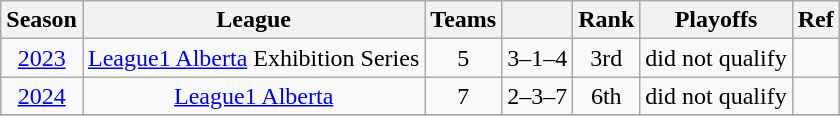<table class="wikitable" style="text-align: center;">
<tr>
<th>Season</th>
<th>League</th>
<th>Teams</th>
<th></th>
<th>Rank</th>
<th>Playoffs</th>
<th>Ref</th>
</tr>
<tr>
<td><a href='#'>2023</a></td>
<td><a href='#'>League1 Alberta</a> Exhibition Series</td>
<td>5</td>
<td>3–1–4</td>
<td>3rd</td>
<td>did not qualify</td>
<td></td>
</tr>
<tr>
<td><a href='#'>2024</a></td>
<td rowspan="1"><a href='#'>League1 Alberta</a></td>
<td>7</td>
<td>2–3–7</td>
<td>6th</td>
<td>did not qualify</td>
<td></td>
</tr>
<tr>
</tr>
</table>
